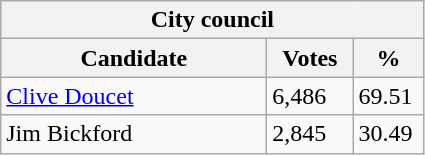<table class="wikitable">
<tr>
<th colspan="3">City council</th>
</tr>
<tr>
<th style="width: 170px">Candidate</th>
<th style="width: 50px">Votes</th>
<th style="width: 40px">%</th>
</tr>
<tr>
<td><a href='#'>Clive Doucet</a></td>
<td>6,486</td>
<td>69.51</td>
</tr>
<tr>
<td>Jim Bickford</td>
<td>2,845</td>
<td>30.49</td>
</tr>
</table>
